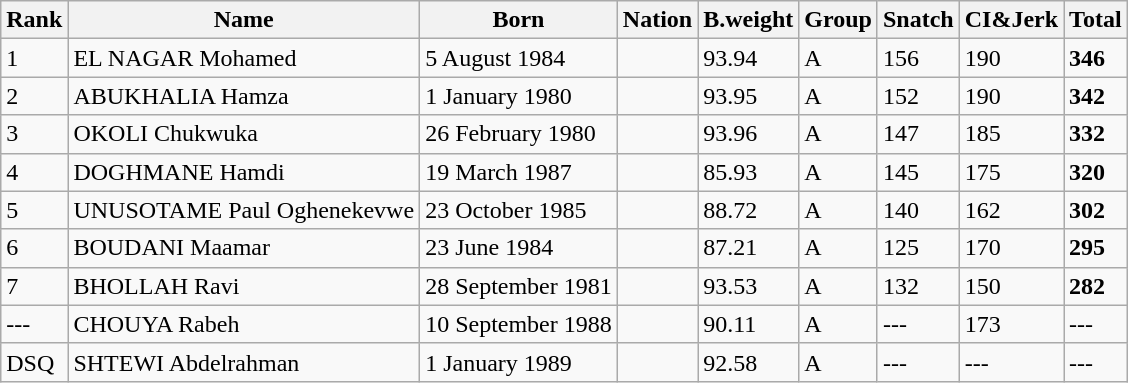<table class="wikitable">
<tr>
<th>Rank</th>
<th>Name</th>
<th>Born</th>
<th>Nation</th>
<th>B.weight</th>
<th>Group</th>
<th>Snatch</th>
<th>CI&Jerk</th>
<th>Total</th>
</tr>
<tr>
<td>1</td>
<td>EL NAGAR Mohamed</td>
<td>5 August 1984</td>
<td></td>
<td>93.94</td>
<td>A</td>
<td>156</td>
<td>190</td>
<td><strong>346</strong></td>
</tr>
<tr>
<td>2</td>
<td>ABUKHALIA Hamza</td>
<td>1 January 1980</td>
<td></td>
<td>93.95</td>
<td>A</td>
<td>152</td>
<td>190</td>
<td><strong>342</strong></td>
</tr>
<tr>
<td>3</td>
<td>OKOLI Chukwuka</td>
<td>26 February 1980</td>
<td></td>
<td>93.96</td>
<td>A</td>
<td>147</td>
<td>185</td>
<td><strong>332</strong></td>
</tr>
<tr>
<td>4</td>
<td>DOGHMANE Hamdi</td>
<td>19 March 1987</td>
<td></td>
<td>85.93</td>
<td>A</td>
<td>145</td>
<td>175</td>
<td><strong>320</strong></td>
</tr>
<tr>
<td>5</td>
<td>UNUSOTAME Paul Oghenekevwe</td>
<td>23 October 1985</td>
<td></td>
<td>88.72</td>
<td>A</td>
<td>140</td>
<td>162</td>
<td><strong>302</strong></td>
</tr>
<tr>
<td>6</td>
<td>BOUDANI Maamar</td>
<td>23 June 1984</td>
<td></td>
<td>87.21</td>
<td>A</td>
<td>125</td>
<td>170</td>
<td><strong>295</strong></td>
</tr>
<tr>
<td>7</td>
<td>BHOLLAH Ravi</td>
<td>28 September 1981</td>
<td></td>
<td>93.53</td>
<td>A</td>
<td>132</td>
<td>150</td>
<td><strong>282</strong></td>
</tr>
<tr>
<td>---</td>
<td>CHOUYA Rabeh</td>
<td>10 September 1988</td>
<td></td>
<td>90.11</td>
<td>A</td>
<td>---</td>
<td>173</td>
<td>---</td>
</tr>
<tr>
<td>DSQ</td>
<td>SHTEWI Abdelrahman</td>
<td>1 January 1989</td>
<td></td>
<td>92.58</td>
<td>A</td>
<td>---</td>
<td>---</td>
<td>---</td>
</tr>
</table>
